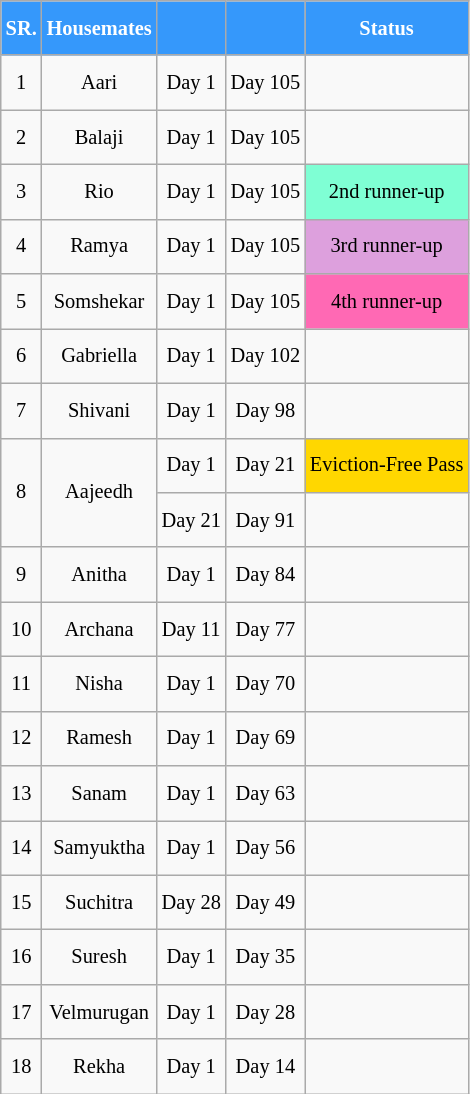<table class="wikitable sortable" style=" text-align:center; font-size:85%;  line-height:30px; width:auto;">
<tr>
<th style="background:#3598FB;color:white" scope="col">SR.</th>
<th style="background:#3598FB;color:white" scope="col">Housemates</th>
<th style ="background:#3598FB;color:white" scope="col"></th>
<th style ="background:#3598FB;color:white" scope="col"></th>
<th style ="background:#3598FB; color:white" scope="col">Status</th>
</tr>
<tr>
<td>1</td>
<td>Aari</td>
<td>Day 1</td>
<td>Day 105</td>
<td></td>
</tr>
<tr>
<td>2</td>
<td>Balaji</td>
<td>Day 1</td>
<td>Day 105</td>
<td></td>
</tr>
<tr>
<td>3</td>
<td>Rio</td>
<td>Day 1</td>
<td>Day 105</td>
<td style="background:#7FFFD4;">2nd runner-up</td>
</tr>
<tr>
<td>4</td>
<td>Ramya</td>
<td>Day 1</td>
<td>Day 105</td>
<td style="background:#DDA0DD;">3rd runner-up</td>
</tr>
<tr>
<td>5</td>
<td>Somshekar</td>
<td>Day 1</td>
<td>Day 105</td>
<td style="background:#FF69B4;">4th runner-up</td>
</tr>
<tr>
<td>6</td>
<td>Gabriella</td>
<td>Day 1</td>
<td>Day 102</td>
<td></td>
</tr>
<tr>
<td>7</td>
<td>Shivani</td>
<td>Day 1</td>
<td>Day 98</td>
<td></td>
</tr>
<tr>
<td rowspan="2">8</td>
<td rowspan="2">Aajeedh</td>
<td>Day 1</td>
<td>Day 21</td>
<td bgcolor="Gold">Eviction-Free Pass</td>
</tr>
<tr>
<td>Day 21</td>
<td>Day 91</td>
<td></td>
</tr>
<tr>
<td>9</td>
<td>Anitha</td>
<td>Day 1</td>
<td>Day 84</td>
<td></td>
</tr>
<tr>
<td>10</td>
<td>Archana</td>
<td>Day 11</td>
<td>Day 77</td>
<td></td>
</tr>
<tr>
<td>11</td>
<td>Nisha</td>
<td>Day 1</td>
<td>Day 70</td>
<td></td>
</tr>
<tr>
<td>12</td>
<td>Ramesh</td>
<td>Day 1</td>
<td>Day 69</td>
<td></td>
</tr>
<tr>
<td>13</td>
<td>Sanam</td>
<td>Day 1</td>
<td>Day 63</td>
<td></td>
</tr>
<tr>
<td>14</td>
<td>Samyuktha</td>
<td>Day 1</td>
<td>Day 56</td>
<td></td>
</tr>
<tr>
<td>15</td>
<td>Suchitra</td>
<td>Day 28</td>
<td>Day 49</td>
<td></td>
</tr>
<tr>
<td>16</td>
<td>Suresh</td>
<td>Day 1</td>
<td>Day 35</td>
<td></td>
</tr>
<tr>
<td>17</td>
<td>Velmurugan</td>
<td>Day 1</td>
<td>Day 28</td>
<td></td>
</tr>
<tr>
<td>18</td>
<td>Rekha</td>
<td>Day 1</td>
<td>Day 14</td>
<td></td>
</tr>
</table>
